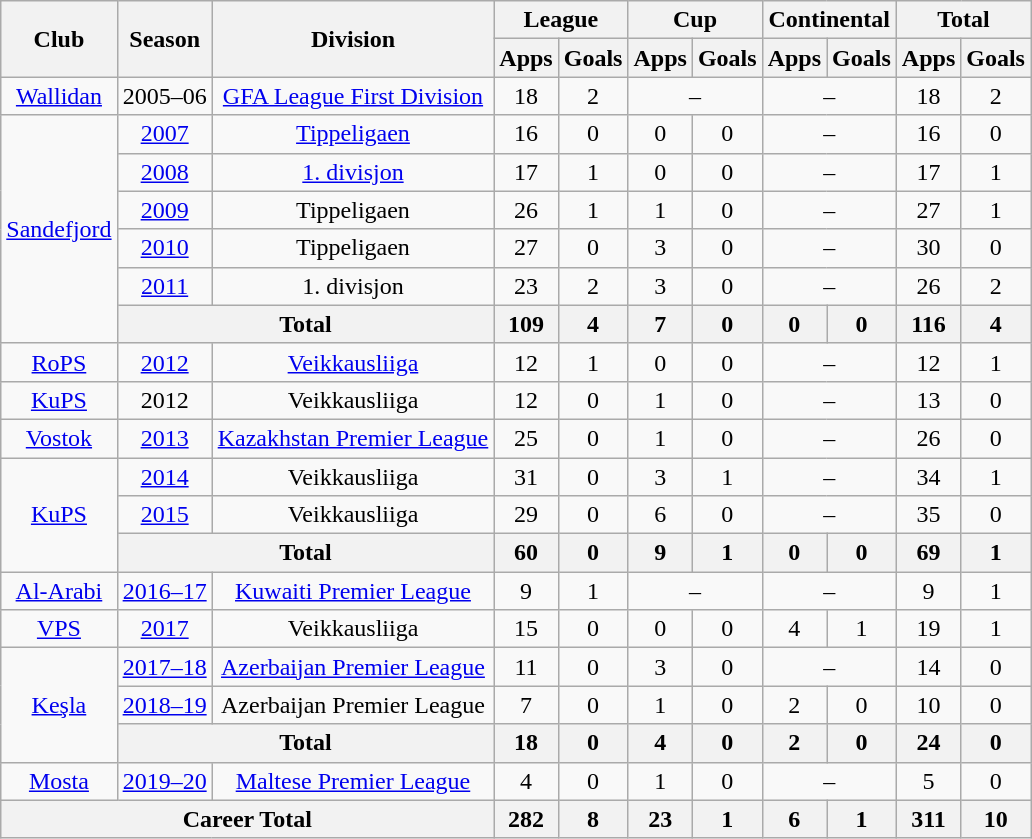<table class="wikitable" style="text-align: center;">
<tr>
<th rowspan="2">Club</th>
<th rowspan="2">Season</th>
<th rowspan="2">Division</th>
<th colspan="2">League</th>
<th colspan="2">Cup</th>
<th colspan="2">Continental</th>
<th colspan="2">Total</th>
</tr>
<tr>
<th>Apps</th>
<th>Goals</th>
<th>Apps</th>
<th>Goals</th>
<th>Apps</th>
<th>Goals</th>
<th>Apps</th>
<th>Goals</th>
</tr>
<tr>
<td><a href='#'>Wallidan</a></td>
<td>2005–06</td>
<td><a href='#'>GFA League First Division</a></td>
<td>18</td>
<td>2</td>
<td colspan=2>–</td>
<td colspan=2>–</td>
<td>18</td>
<td>2</td>
</tr>
<tr>
<td rowspan="6" valign="center"><a href='#'>Sandefjord</a></td>
<td><a href='#'>2007</a></td>
<td><a href='#'>Tippeligaen</a></td>
<td>16</td>
<td>0</td>
<td>0</td>
<td>0</td>
<td colspan=2>–</td>
<td>16</td>
<td>0</td>
</tr>
<tr>
<td><a href='#'>2008</a></td>
<td><a href='#'>1. divisjon</a></td>
<td>17</td>
<td>1</td>
<td>0</td>
<td>0</td>
<td colspan=2>–</td>
<td>17</td>
<td>1</td>
</tr>
<tr>
<td><a href='#'>2009</a></td>
<td>Tippeligaen</td>
<td>26</td>
<td>1</td>
<td>1</td>
<td>0</td>
<td colspan=2>–</td>
<td>27</td>
<td>1</td>
</tr>
<tr>
<td><a href='#'>2010</a></td>
<td>Tippeligaen</td>
<td>27</td>
<td>0</td>
<td>3</td>
<td>0</td>
<td colspan=2>–</td>
<td>30</td>
<td>0</td>
</tr>
<tr>
<td><a href='#'>2011</a></td>
<td>1. divisjon</td>
<td>23</td>
<td>2</td>
<td>3</td>
<td>0</td>
<td colspan=2>–</td>
<td>26</td>
<td>2</td>
</tr>
<tr>
<th colspan=2>Total</th>
<th>109</th>
<th>4</th>
<th>7</th>
<th>0</th>
<th>0</th>
<th>0</th>
<th>116</th>
<th>4</th>
</tr>
<tr>
<td valign="center"><a href='#'>RoPS</a></td>
<td><a href='#'>2012</a></td>
<td><a href='#'>Veikkausliiga</a></td>
<td>12</td>
<td>1</td>
<td>0</td>
<td>0</td>
<td colspan=2>–</td>
<td>12</td>
<td>1</td>
</tr>
<tr>
<td valign="center"><a href='#'>KuPS</a></td>
<td>2012</td>
<td>Veikkausliiga</td>
<td>12</td>
<td>0</td>
<td>1</td>
<td>0</td>
<td colspan=2>–</td>
<td>13</td>
<td>0</td>
</tr>
<tr>
<td valign="center"><a href='#'>Vostok</a></td>
<td><a href='#'>2013</a></td>
<td><a href='#'>Kazakhstan Premier League</a></td>
<td>25</td>
<td>0</td>
<td>1</td>
<td>0</td>
<td colspan=2>–</td>
<td>26</td>
<td>0</td>
</tr>
<tr>
<td rowspan=3><a href='#'>KuPS</a></td>
<td><a href='#'>2014</a></td>
<td>Veikkausliiga</td>
<td>31</td>
<td>0</td>
<td>3</td>
<td>1</td>
<td colspan=2>–</td>
<td>34</td>
<td>1</td>
</tr>
<tr>
<td><a href='#'>2015</a></td>
<td>Veikkausliiga</td>
<td>29</td>
<td>0</td>
<td>6</td>
<td>0</td>
<td colspan=2>–</td>
<td>35</td>
<td>0</td>
</tr>
<tr>
<th colspan=2>Total</th>
<th>60</th>
<th>0</th>
<th>9</th>
<th>1</th>
<th>0</th>
<th>0</th>
<th>69</th>
<th>1</th>
</tr>
<tr>
<td><a href='#'>Al-Arabi</a></td>
<td><a href='#'>2016–17</a></td>
<td><a href='#'>Kuwaiti Premier League</a></td>
<td>9</td>
<td>1</td>
<td colspan=2>–</td>
<td colspan=2>–</td>
<td>9</td>
<td>1</td>
</tr>
<tr>
<td><a href='#'>VPS</a></td>
<td><a href='#'>2017</a></td>
<td>Veikkausliiga</td>
<td>15</td>
<td>0</td>
<td>0</td>
<td>0</td>
<td>4</td>
<td>1</td>
<td>19</td>
<td>1</td>
</tr>
<tr>
<td rowspan=3><a href='#'>Keşla</a></td>
<td><a href='#'>2017–18</a></td>
<td><a href='#'>Azerbaijan Premier League</a></td>
<td>11</td>
<td>0</td>
<td>3</td>
<td>0</td>
<td colspan=2>–</td>
<td>14</td>
<td>0</td>
</tr>
<tr>
<td><a href='#'>2018–19</a></td>
<td>Azerbaijan Premier League</td>
<td>7</td>
<td>0</td>
<td>1</td>
<td>0</td>
<td>2</td>
<td>0</td>
<td>10</td>
<td>0</td>
</tr>
<tr>
<th colspan=2>Total</th>
<th>18</th>
<th>0</th>
<th>4</th>
<th>0</th>
<th>2</th>
<th>0</th>
<th>24</th>
<th>0</th>
</tr>
<tr>
<td><a href='#'>Mosta</a></td>
<td><a href='#'>2019–20</a></td>
<td><a href='#'>Maltese Premier League</a></td>
<td>4</td>
<td>0</td>
<td>1</td>
<td>0</td>
<td colspan=2>–</td>
<td>5</td>
<td>0</td>
</tr>
<tr>
<th colspan="3">Career Total</th>
<th>282</th>
<th>8</th>
<th>23</th>
<th>1</th>
<th>6</th>
<th>1</th>
<th>311</th>
<th>10</th>
</tr>
</table>
